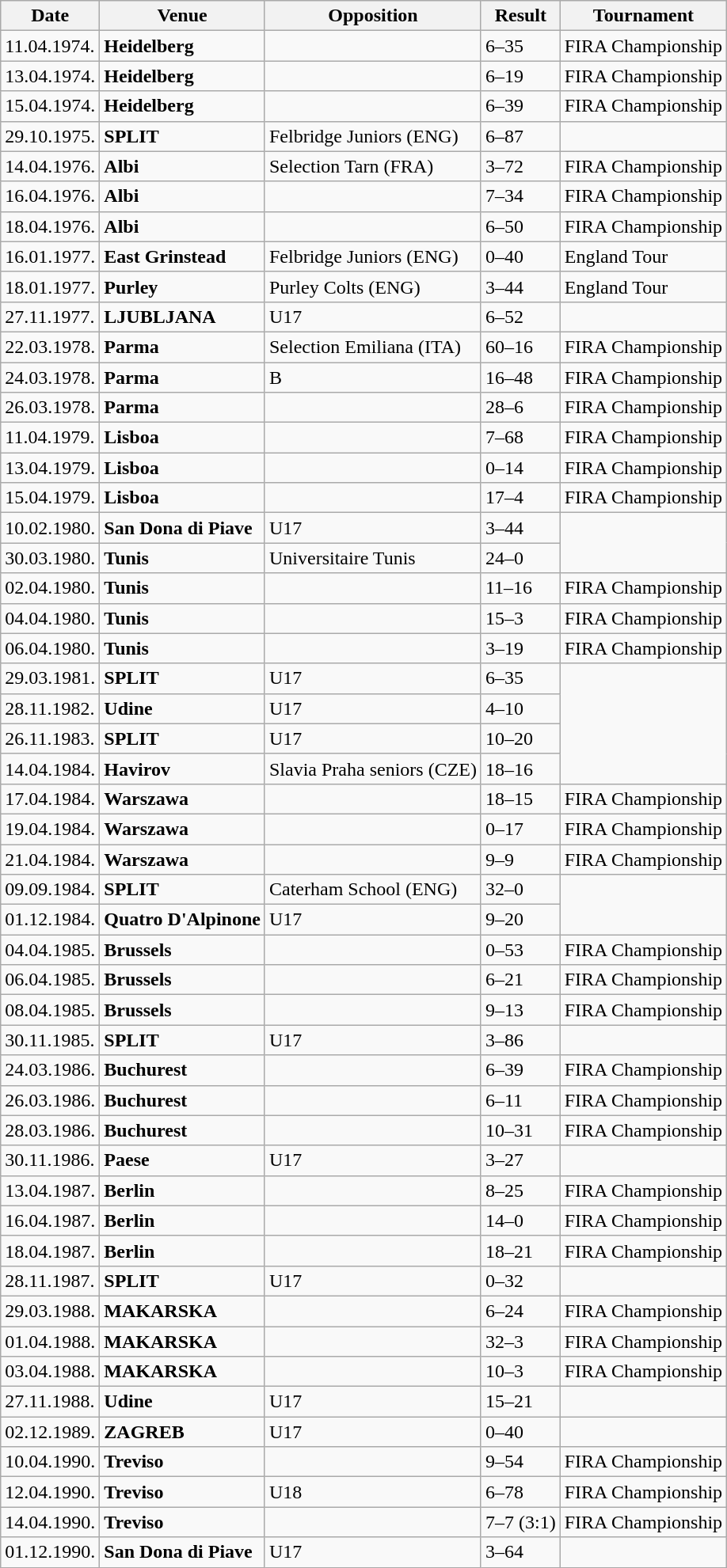<table class="wikitable">
<tr align="left">
<th>Date</th>
<th>Venue</th>
<th>Opposition</th>
<th>Result</th>
<th>Tournament</th>
</tr>
<tr>
<td>11.04.1974.</td>
<td><strong>Heidelberg</strong></td>
<td></td>
<td>6–35</td>
<td>FIRA Championship</td>
</tr>
<tr>
<td>13.04.1974.</td>
<td><strong>Heidelberg</strong></td>
<td></td>
<td>6–19</td>
<td>FIRA Championship</td>
</tr>
<tr>
<td>15.04.1974.</td>
<td><strong>Heidelberg</strong></td>
<td></td>
<td>6–39</td>
<td>FIRA Championship</td>
</tr>
<tr>
<td>29.10.1975.</td>
<td><strong>SPLIT</strong></td>
<td>Felbridge Juniors (ENG)</td>
<td>6–87</td>
</tr>
<tr>
<td>14.04.1976.</td>
<td><strong>Albi</strong></td>
<td>Selection Tarn (FRA)</td>
<td>3–72</td>
<td>FIRA Championship</td>
</tr>
<tr>
<td>16.04.1976.</td>
<td><strong>Albi</strong></td>
<td></td>
<td>7–34</td>
<td>FIRA Championship</td>
</tr>
<tr>
<td>18.04.1976.</td>
<td><strong>Albi</strong></td>
<td></td>
<td>6–50</td>
<td>FIRA Championship</td>
</tr>
<tr>
<td>16.01.1977.</td>
<td><strong>East Grinstead</strong></td>
<td>Felbridge Juniors (ENG)</td>
<td>0–40</td>
<td>England Tour</td>
</tr>
<tr>
<td>18.01.1977.</td>
<td><strong>Purley</strong></td>
<td>Purley Colts (ENG)</td>
<td>3–44</td>
<td>England Tour</td>
</tr>
<tr>
<td>27.11.1977.</td>
<td><strong>LJUBLJANA</strong></td>
<td> U17</td>
<td>6–52</td>
</tr>
<tr>
<td>22.03.1978.</td>
<td><strong>Parma</strong></td>
<td>Selection Emiliana (ITA)</td>
<td>60–16</td>
<td>FIRA Championship</td>
</tr>
<tr>
<td>24.03.1978.</td>
<td><strong>Parma</strong></td>
<td> B</td>
<td>16–48</td>
<td>FIRA Championship</td>
</tr>
<tr>
<td>26.03.1978.</td>
<td><strong>Parma</strong></td>
<td></td>
<td>28–6</td>
<td>FIRA Championship</td>
</tr>
<tr>
<td>11.04.1979.</td>
<td><strong>Lisboa</strong></td>
<td></td>
<td>7–68</td>
<td>FIRA Championship</td>
</tr>
<tr>
<td>13.04.1979.</td>
<td><strong>Lisboa</strong></td>
<td></td>
<td>0–14</td>
<td>FIRA Championship</td>
</tr>
<tr>
<td>15.04.1979.</td>
<td><strong>Lisboa</strong></td>
<td></td>
<td>17–4</td>
<td>FIRA Championship</td>
</tr>
<tr>
<td>10.02.1980.</td>
<td><strong>San Dona di Piave</strong></td>
<td> U17</td>
<td>3–44</td>
</tr>
<tr>
<td>30.03.1980.</td>
<td><strong>Tunis</strong></td>
<td>Universitaire Tunis</td>
<td>24–0</td>
</tr>
<tr>
<td>02.04.1980.</td>
<td><strong>Tunis</strong></td>
<td></td>
<td>11–16</td>
<td>FIRA Championship</td>
</tr>
<tr>
<td>04.04.1980.</td>
<td><strong>Tunis</strong></td>
<td></td>
<td>15–3</td>
<td>FIRA Championship</td>
</tr>
<tr>
<td>06.04.1980.</td>
<td><strong>Tunis</strong></td>
<td></td>
<td>3–19</td>
<td>FIRA Championship</td>
</tr>
<tr>
<td>29.03.1981.</td>
<td><strong>SPLIT</strong></td>
<td> U17</td>
<td>6–35</td>
</tr>
<tr>
<td>28.11.1982.</td>
<td><strong>Udine</strong></td>
<td> U17</td>
<td>4–10</td>
</tr>
<tr>
<td>26.11.1983.</td>
<td><strong>SPLIT</strong></td>
<td> U17</td>
<td>10–20</td>
</tr>
<tr>
<td>14.04.1984.</td>
<td><strong>Havirov</strong></td>
<td>Slavia Praha seniors (CZE)</td>
<td>18–16</td>
</tr>
<tr>
<td>17.04.1984.</td>
<td><strong>Warszawa</strong></td>
<td></td>
<td>18–15</td>
<td>FIRA Championship</td>
</tr>
<tr>
<td>19.04.1984.</td>
<td><strong>Warszawa</strong></td>
<td></td>
<td>0–17</td>
<td>FIRA Championship</td>
</tr>
<tr>
<td>21.04.1984.</td>
<td><strong>Warszawa</strong></td>
<td></td>
<td>9–9</td>
<td>FIRA Championship</td>
</tr>
<tr>
<td>09.09.1984.</td>
<td><strong>SPLIT</strong></td>
<td>Caterham School (ENG)</td>
<td>32–0</td>
</tr>
<tr>
<td>01.12.1984.</td>
<td><strong>Quatro D'Alpinone</strong></td>
<td> U17</td>
<td>9–20</td>
</tr>
<tr>
<td>04.04.1985.</td>
<td><strong>Brussels</strong></td>
<td></td>
<td>0–53</td>
<td>FIRA Championship</td>
</tr>
<tr>
<td>06.04.1985.</td>
<td><strong>Brussels</strong></td>
<td></td>
<td>6–21</td>
<td>FIRA Championship</td>
</tr>
<tr>
<td>08.04.1985.</td>
<td><strong>Brussels</strong></td>
<td></td>
<td>9–13</td>
<td>FIRA Championship</td>
</tr>
<tr>
<td>30.11.1985.</td>
<td><strong>SPLIT</strong></td>
<td> U17</td>
<td>3–86</td>
</tr>
<tr>
<td>24.03.1986.</td>
<td><strong>Buchurest</strong></td>
<td></td>
<td>6–39</td>
<td>FIRA Championship</td>
</tr>
<tr>
<td>26.03.1986.</td>
<td><strong>Buchurest</strong></td>
<td></td>
<td>6–11</td>
<td>FIRA Championship</td>
</tr>
<tr>
<td>28.03.1986.</td>
<td><strong>Buchurest</strong></td>
<td></td>
<td>10–31</td>
<td>FIRA Championship</td>
</tr>
<tr>
<td>30.11.1986.</td>
<td><strong>Paese</strong></td>
<td> U17</td>
<td>3–27</td>
<td></td>
</tr>
<tr>
<td>13.04.1987.</td>
<td><strong>Berlin</strong></td>
<td></td>
<td>8–25</td>
<td>FIRA Championship</td>
</tr>
<tr>
<td>16.04.1987.</td>
<td><strong>Berlin</strong></td>
<td></td>
<td>14–0</td>
<td>FIRA Championship</td>
</tr>
<tr>
<td>18.04.1987.</td>
<td><strong>Berlin</strong></td>
<td></td>
<td>18–21</td>
<td>FIRA Championship</td>
</tr>
<tr>
<td>28.11.1987.</td>
<td><strong>SPLIT</strong></td>
<td> U17</td>
<td>0–32</td>
<td></td>
</tr>
<tr>
<td>29.03.1988.</td>
<td><strong>MAKARSKA</strong></td>
<td></td>
<td>6–24</td>
<td>FIRA Championship</td>
</tr>
<tr>
<td>01.04.1988.</td>
<td><strong>MAKARSKA</strong></td>
<td></td>
<td>32–3</td>
<td>FIRA Championship</td>
</tr>
<tr>
<td>03.04.1988.</td>
<td><strong>MAKARSKA</strong></td>
<td></td>
<td>10–3</td>
<td>FIRA Championship</td>
</tr>
<tr>
<td>27.11.1988.</td>
<td><strong>Udine</strong></td>
<td> U17</td>
<td>15–21</td>
<td></td>
</tr>
<tr>
<td>02.12.1989.</td>
<td><strong>ZAGREB</strong></td>
<td> U17</td>
<td>0–40</td>
<td></td>
</tr>
<tr>
<td>10.04.1990.</td>
<td><strong>Treviso</strong></td>
<td></td>
<td>9–54</td>
<td>FIRA Championship</td>
</tr>
<tr>
<td>12.04.1990.</td>
<td><strong>Treviso</strong></td>
<td> U18</td>
<td>6–78</td>
<td>FIRA Championship</td>
</tr>
<tr>
<td>14.04.1990.</td>
<td><strong>Treviso</strong></td>
<td></td>
<td>7–7 (3:1)</td>
<td>FIRA Championship</td>
</tr>
<tr>
<td>01.12.1990.</td>
<td><strong>San Dona di Piave</strong></td>
<td> U17</td>
<td>3–64</td>
<td></td>
</tr>
</table>
